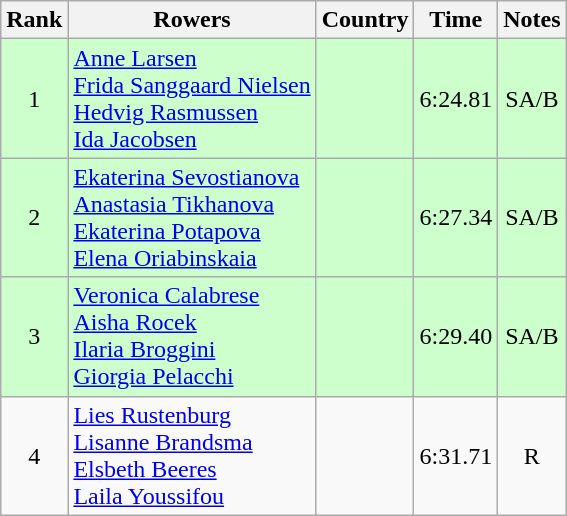<table class="wikitable" style="text-align:center">
<tr>
<th>Rank</th>
<th>Rowers</th>
<th>Country</th>
<th>Time</th>
<th>Notes</th>
</tr>
<tr bgcolor=ccffcc>
<td>1</td>
<td align="left"><a href='#'>Anne Larsen</a><br><a href='#'>Frida Sanggaard Nielsen</a><br><a href='#'>Hedvig Rasmussen</a><br><a href='#'>Ida Jacobsen</a></td>
<td align="left"></td>
<td>6:24.81</td>
<td>SA/B</td>
</tr>
<tr bgcolor=ccffcc>
<td>2</td>
<td align="left"><a href='#'>Ekaterina Sevostianova</a><br><a href='#'>Anastasia Tikhanova</a><br><a href='#'>Ekaterina Potapova</a><br><a href='#'>Elena Oriabinskaia</a></td>
<td align="left"></td>
<td>6:27.34</td>
<td>SA/B</td>
</tr>
<tr bgcolor=ccffcc>
<td>3</td>
<td align="left"><a href='#'>Veronica Calabrese</a><br><a href='#'>Aisha Rocek</a><br><a href='#'>Ilaria Broggini</a><br><a href='#'>Giorgia Pelacchi</a></td>
<td align="left"></td>
<td>6:29.40</td>
<td>SA/B</td>
</tr>
<tr>
<td>4</td>
<td align="left"><a href='#'>Lies Rustenburg</a><br><a href='#'>Lisanne Brandsma</a><br><a href='#'>Elsbeth Beeres</a><br><a href='#'>Laila Youssifou</a></td>
<td align="left"></td>
<td>6:31.71</td>
<td>R</td>
</tr>
</table>
